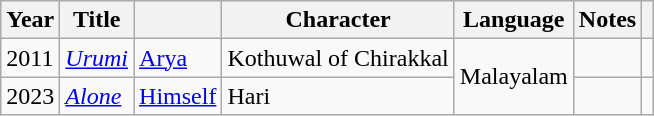<table class="wikitable sortable">
<tr>
<th scope="col">Year</th>
<th scope="col">Title</th>
<th scope="col"></th>
<th scope="col">Character</th>
<th scope="col">Language</th>
<th scope="col" class="unsortable">Notes</th>
<th></th>
</tr>
<tr>
<td>2011</td>
<td><em><a href='#'>Urumi</a></em></td>
<td><a href='#'>Arya</a></td>
<td>Kothuwal of Chirakkal</td>
<td rowspan="2">Malayalam</td>
<td></td>
<td></td>
</tr>
<tr>
<td>2023</td>
<td><em><a href='#'>Alone</a></em></td>
<td><a href='#'>Himself</a></td>
<td>Hari</td>
<td></td>
<td></td>
</tr>
</table>
